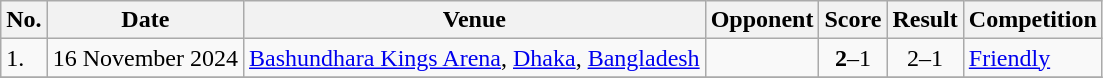<table class="wikitable" style="font-size:100%;">
<tr>
<th>No.</th>
<th>Date</th>
<th>Venue</th>
<th>Opponent</th>
<th>Score</th>
<th>Result</th>
<th>Competition</th>
</tr>
<tr>
<td>1.</td>
<td>16 November 2024</td>
<td><a href='#'>Bashundhara Kings Arena</a>, <a href='#'>Dhaka</a>, <a href='#'>Bangladesh</a></td>
<td></td>
<td align=center><strong>2</strong>–1</td>
<td align=center>2–1</td>
<td><a href='#'>Friendly</a></td>
</tr>
<tr>
</tr>
</table>
